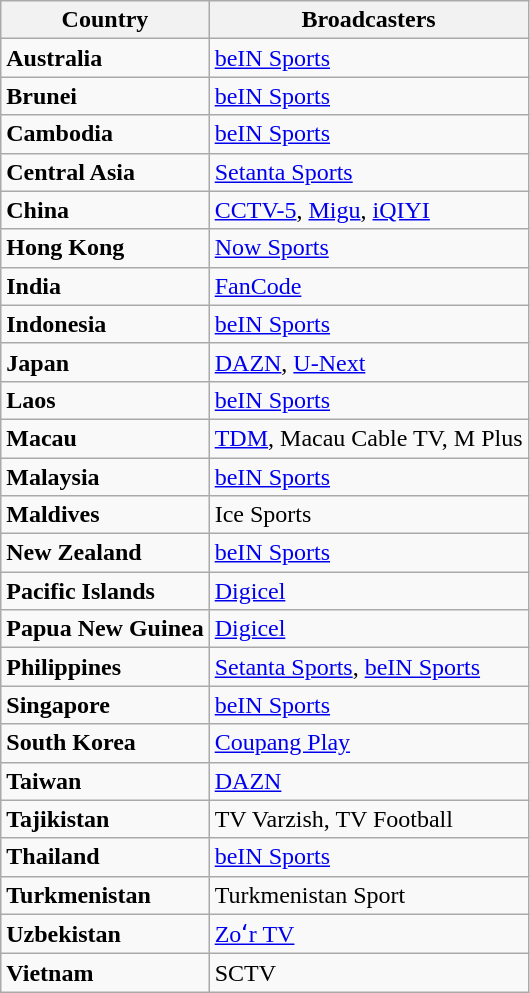<table class="wikitable" border="2">
<tr>
<th>Country</th>
<th>Broadcasters</th>
</tr>
<tr>
<td><strong>Australia</strong></td>
<td><a href='#'>beIN Sports</a></td>
</tr>
<tr>
<td><strong>Brunei</strong></td>
<td><a href='#'>beIN Sports</a></td>
</tr>
<tr>
<td><strong>Cambodia</strong></td>
<td><a href='#'>beIN Sports</a></td>
</tr>
<tr>
<td><strong>Central Asia</strong></td>
<td><a href='#'>Setanta Sports</a></td>
</tr>
<tr>
<td><strong>China</strong></td>
<td><a href='#'>CCTV-5</a>, <a href='#'>Migu</a>, <a href='#'>iQIYI</a></td>
</tr>
<tr>
<td><strong>Hong Kong</strong></td>
<td><a href='#'>Now Sports</a></td>
</tr>
<tr>
<td><strong>India</strong></td>
<td><a href='#'>FanCode</a></td>
</tr>
<tr>
<td><strong>Indonesia</strong></td>
<td><a href='#'>beIN Sports</a></td>
</tr>
<tr>
<td><strong>Japan</strong></td>
<td><a href='#'>DAZN</a>, <a href='#'>U-Next</a></td>
</tr>
<tr>
<td><strong>Laos</strong></td>
<td><a href='#'>beIN Sports</a></td>
</tr>
<tr>
<td><strong>Macau</strong></td>
<td><a href='#'>TDM</a>, Macau Cable TV, M Plus</td>
</tr>
<tr>
<td><strong>Malaysia</strong></td>
<td><a href='#'>beIN Sports</a></td>
</tr>
<tr>
<td><strong>Maldives</strong></td>
<td>Ice Sports</td>
</tr>
<tr>
<td><strong>New Zealand</strong></td>
<td><a href='#'>beIN Sports</a></td>
</tr>
<tr>
<td><strong>Pacific Islands </strong></td>
<td><a href='#'>Digicel</a></td>
</tr>
<tr>
<td><strong>Papua New Guinea</strong></td>
<td><a href='#'>Digicel</a></td>
</tr>
<tr>
<td><strong>Philippines</strong></td>
<td><a href='#'>Setanta Sports</a>, <a href='#'>beIN Sports</a></td>
</tr>
<tr>
<td><strong>Singapore</strong></td>
<td><a href='#'>beIN Sports</a></td>
</tr>
<tr>
<td><strong>South Korea</strong></td>
<td><a href='#'>Coupang Play</a></td>
</tr>
<tr>
<td><strong>Taiwan</strong></td>
<td><a href='#'>DAZN</a></td>
</tr>
<tr>
<td><strong>Tajikistan</strong></td>
<td>TV Varzish, TV Football</td>
</tr>
<tr>
<td><strong>Thailand</strong></td>
<td><a href='#'>beIN Sports</a></td>
</tr>
<tr>
<td><strong>Turkmenistan</strong></td>
<td>Turkmenistan Sport</td>
</tr>
<tr>
<td><strong>Uzbekistan</strong></td>
<td><a href='#'>Zoʻr TV</a></td>
</tr>
<tr>
<td><strong>Vietnam</strong></td>
<td>SCTV</td>
</tr>
</table>
